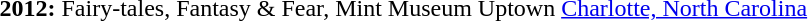<table>
<tr>
<td><strong>2012:</strong></td>
<td>Fairy-tales, Fantasy & Fear, Mint Museum Uptown <a href='#'>Charlotte, North Carolina</a></td>
</tr>
</table>
